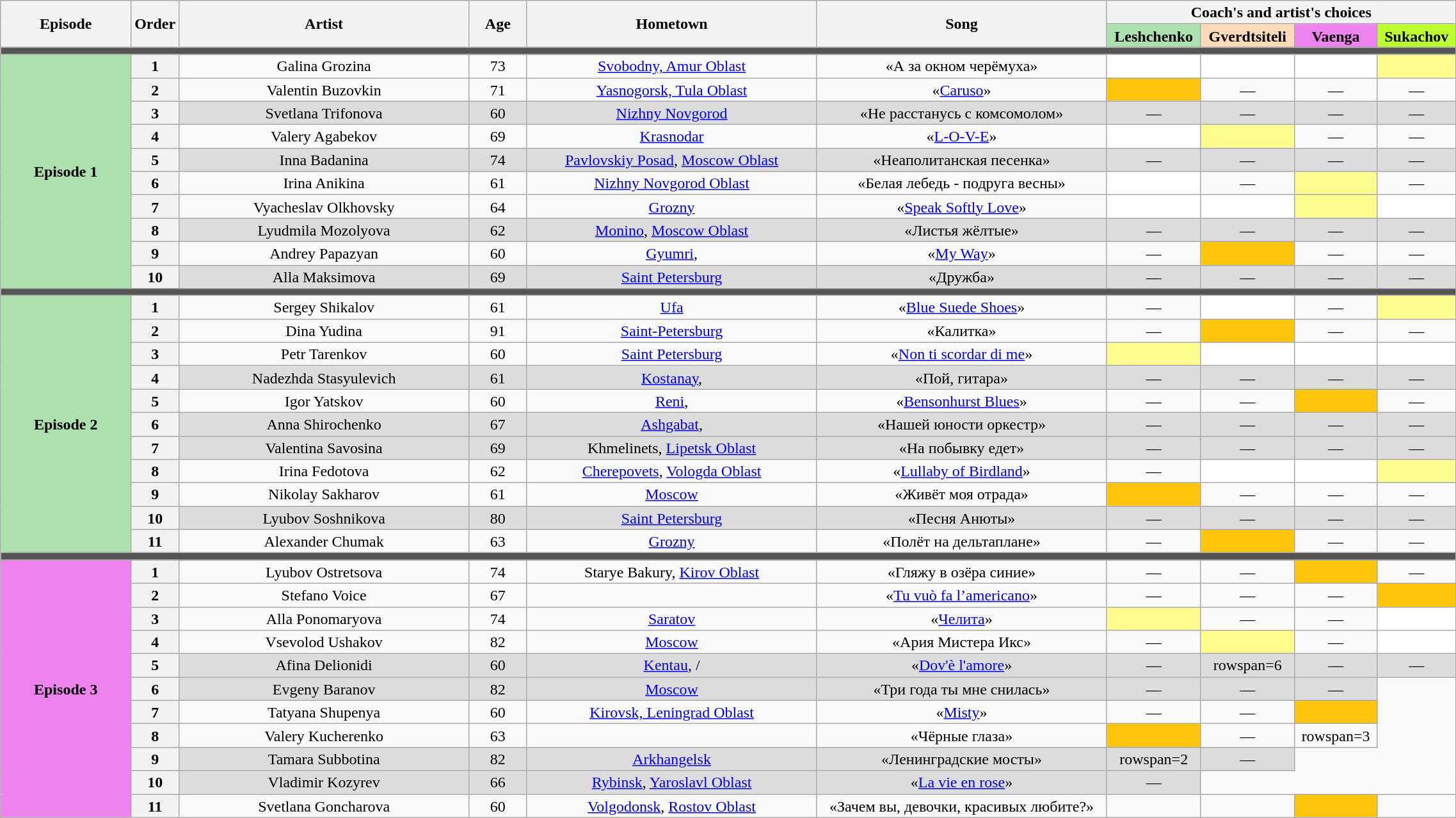<table class="wikitable" style="text-align:center; line-height:17px; width:120%">
<tr>
<th rowspan="2" scope="col" style="width:09%">Episode</th>
<th rowspan="2" scope="col" style="width:03%">Order</th>
<th rowspan="2" scope="col" style="width:20%">Artist</th>
<th rowspan="2" scope="col" style="width:04%">Age</th>
<th rowspan="2" scope="col" style="width:20%">Hometown</th>
<th rowspan="2" scope="col" style="width:20%">Song</th>
<th colspan="4" scope="col" style="width:24%">Coach's and artist's choices</th>
</tr>
<tr>
<th style="background:#ace1af;">Leshchenko</th>
<th style="background:#FFDAB9;">Gverdtsiteli</th>
<th style="background:#EE82EE;">Vaenga</th>
<th style="background:#bbff2f;">Sukachov</th>
</tr>
<tr>
<td colspan="10" style="background:#555"></td>
</tr>
<tr>
<td rowspan="10" style="background:#ace1af; "><strong>Episode 1</strong> <br></td>
<th>1</th>
<td>Galina Grozina</td>
<td>73</td>
<td><a href='#'>Svobodny, Amur Oblast</a></td>
<td>«А за окном черёмуха»</td>
<td style="background-color:white;"><strong></strong></td>
<td style="background-color:white;"><strong></strong></td>
<td style="background-color:white;"><strong></strong></td>
<td style="background-color:#fdfc8c;"><strong></strong></td>
</tr>
<tr>
<th>2</th>
<td>Valentin Buzovkin</td>
<td>71</td>
<td><a href='#'>Yasnogorsk, Tula Oblast</a></td>
<td>«<a href='#'>Caruso</a>»</td>
<td style="background-color:#FFC40C;"><strong></strong></td>
<td>—</td>
<td>—</td>
<td>—</td>
</tr>
<tr style="background-color:#DCDCDC;"|>
<th>3</th>
<td>Svetlana Trifonova</td>
<td>60</td>
<td><a href='#'>Nizhny Novgorod</a></td>
<td>«Не расстанусь с комсомолом»</td>
<td>—</td>
<td>—</td>
<td>—</td>
<td>—</td>
</tr>
<tr>
<th>4</th>
<td>Valery Agabekov</td>
<td>69</td>
<td><a href='#'>Krasnodar</a></td>
<td>«<a href='#'>L-O-V-E</a>»</td>
<td style="background-color:white;"><strong></strong></td>
<td style="background-color:#fdfc8f;"><strong></strong></td>
<td>—</td>
<td>—</td>
</tr>
<tr style="background-color:#DCDCDC;"|>
<th>5</th>
<td>Inna Badanina</td>
<td>74</td>
<td><a href='#'>Pavlovskiy Posad</a>, <a href='#'>Moscow Oblast</a></td>
<td style="background-color:#DCDCDC;">«Неаполитанская песенка»</td>
<td>—</td>
<td>—</td>
<td>—</td>
<td>—</td>
</tr>
<tr>
<th>6</th>
<td>Irina Anikina</td>
<td>61</td>
<td><a href='#'>Nizhny Novgorod Oblast</a></td>
<td>«Белая лебедь - подруга весны»</td>
<td style="background-color:white;"><strong></strong></td>
<td>—</td>
<td style="background-color:#fdfc8f;"><strong></strong></td>
<td>—</td>
</tr>
<tr>
<th>7</th>
<td>Vyacheslav Olkhovsky</td>
<td>64</td>
<td><a href='#'>Grozny</a></td>
<td>«<a href='#'>Speak Softly Love</a>»</td>
<td style="background-color:white;"><strong></strong></td>
<td style="background-color:white;"><strong></strong></td>
<td style="background-color:#fdfc8f;"><strong></strong></td>
<td style="background-color:white;"><strong></strong></td>
</tr>
<tr style="background-color:#DCDCDC;"|>
<th>8</th>
<td>Lyudmila Mozolyova</td>
<td>62</td>
<td><a href='#'>Monino</a>, <a href='#'>Moscow Oblast</a></td>
<td>«Листья жёлтые»</td>
<td>—</td>
<td>—</td>
<td>—</td>
<td>—</td>
</tr>
<tr>
<th>9</th>
<td>Andrey Papazyan</td>
<td>60</td>
<td><a href='#'>Gyumri</a>, </td>
<td>«<a href='#'>My Way</a>»</td>
<td>—</td>
<td style="background-color:#FFC40C;"><strong></strong></td>
<td>—</td>
<td>—</td>
</tr>
<tr style="background-color:#DCDCDC;"|>
<th>10</th>
<td>Alla Maksimova</td>
<td>69</td>
<td><a href='#'>Saint Petersburg</a></td>
<td>«Дружба»</td>
<td>—</td>
<td>—</td>
<td>—</td>
<td>—</td>
</tr>
<tr>
<td colspan="10" style="background:#555"></td>
</tr>
<tr>
<td rowspan="11" style="background:#ace1af; "><strong>Episode 2</strong> <br></td>
<th>1</th>
<td>Sergey Shikalov</td>
<td>61</td>
<td><a href='#'>Ufa</a></td>
<td>«<a href='#'>Blue Suede Shoes</a>»</td>
<td>—</td>
<td style="background-color:white;"><strong></strong></td>
<td>—</td>
<td style="background-color: #fdfc8f;"><strong></strong></td>
</tr>
<tr>
<th>2</th>
<td>Dina Yudina</td>
<td>91</td>
<td><a href='#'>Saint-Petersburg</a></td>
<td>«Калитка»</td>
<td>—</td>
<td style="background-color:#FFC40C;"><strong></strong></td>
<td>—</td>
<td>—</td>
</tr>
<tr>
<th>3</th>
<td>Petr Tarenkov</td>
<td>60</td>
<td><a href='#'>Saint Petersburg</a></td>
<td>«<a href='#'>Non ti scordar di me</a>»</td>
<td style="background-color: #fdfc8f;"><strong></strong></td>
<td style="background-color:white;"><strong></strong></td>
<td style="background-color:white;"><strong></strong></td>
<td style="background-color:white;"><strong></strong></td>
</tr>
<tr style="background-color:#DCDCDC;"|>
<th>4</th>
<td>Nadezhda Stasyulevich</td>
<td>61</td>
<td><a href='#'>Kostanay</a>, </td>
<td>«Пой, гитара»</td>
<td>—</td>
<td>—</td>
<td>—</td>
<td>—</td>
</tr>
<tr>
<th>5</th>
<td>Igor Yatskov</td>
<td>60</td>
<td><a href='#'>Reni</a>, </td>
<td>«<a href='#'>Bensonhurst Blues</a>»</td>
<td>—</td>
<td>—</td>
<td style="background-color:#FFC40C;"><strong></strong></td>
<td>—</td>
</tr>
<tr style="background-color:#DCDCDC;"|>
<th>6</th>
<td>Anna Shirochenko</td>
<td>67</td>
<td><a href='#'>Ashgabat</a>, </td>
<td>«Нашей юности оркестр»</td>
<td>—</td>
<td>—</td>
<td>—</td>
<td>—</td>
</tr>
<tr style="background-color:#DCDCDC;"|>
<th>7</th>
<td>Valentina Savosina</td>
<td>69</td>
<td>Khmelinets, <a href='#'>Lipetsk Oblast</a></td>
<td>«На побывку едет»</td>
<td>—</td>
<td>—</td>
<td>—</td>
<td>—</td>
</tr>
<tr>
<th>8</th>
<td>Irina Fedotova</td>
<td>62</td>
<td><a href='#'>Cherepovets</a>, <a href='#'>Vologda Oblast</a></td>
<td>«<a href='#'>Lullaby of Birdland</a>»</td>
<td>—</td>
<td style="background-color:white;"><strong></strong></td>
<td style="background-color:white;"><strong></strong></td>
<td style="background-color:#fdfc8f;"><strong></strong></td>
</tr>
<tr>
<th>9</th>
<td>Nikolay Sakharov</td>
<td>61</td>
<td><a href='#'>Moscow</a></td>
<td>«Живёт моя отрада»</td>
<td style="background-color:#FFC40C;"><strong></strong></td>
<td>—</td>
<td>—</td>
<td>—</td>
</tr>
<tr style="background-color:#DCDCDC;"|>
<th>10</th>
<td>Lyubov Soshnikova</td>
<td>80</td>
<td><a href='#'>Saint Petersburg</a></td>
<td>«Песня Анюты»</td>
<td>—</td>
<td>—</td>
<td>—</td>
<td>—</td>
</tr>
<tr>
<th>11</th>
<td>Alexander Chumak</td>
<td>63</td>
<td><a href='#'>Grozny</a></td>
<td>«Полёт на дельтаплане»</td>
<td>—</td>
<td style="background-color:#FFC40C;"><strong></strong></td>
<td>—</td>
<td>—</td>
</tr>
<tr>
<td colspan="10" style="background:#555"></td>
</tr>
<tr>
<td rowspan="11" style="background:#EE82EE; "><strong>Episode 3</strong> <br></td>
<th>1</th>
<td>Lyubov Ostretsova</td>
<td>74</td>
<td>Starye Bakury, <a href='#'>Kirov Oblast</a></td>
<td>«Гляжу в озёра синие»</td>
<td>—</td>
<td>—</td>
<td style="background-color:#FFC40C;"><strong></strong></td>
<td>—</td>
</tr>
<tr>
<th>2</th>
<td>Stefano Voice</td>
<td>67</td>
<td></td>
<td>«<a href='#'>Tu vuò fa l’americano</a>»</td>
<td>—</td>
<td>—</td>
<td>—</td>
<td style="background-color:#FFC40C;"><strong></strong></td>
</tr>
<tr>
<th>3</th>
<td>Alla Ponomaryova</td>
<td>74</td>
<td><a href='#'>Saratov</a></td>
<td>«<a href='#'>Челита</a>»</td>
<td style="background-color:#fdfc8c;"><strong></strong></td>
<td>—</td>
<td>—</td>
<td style="background-color:white;"><strong></strong></td>
</tr>
<tr>
<th>4</th>
<td>Vsevolod Ushakov</td>
<td>82</td>
<td><a href='#'>Moscow</a></td>
<td>«Ария Мистера Икс»</td>
<td>—</td>
<td style="background-color:#fdfc8c;"><strong></strong></td>
<td>—</td>
<td style="background-color:white;"><strong></strong></td>
</tr>
<tr style="background-color:#DCDCDC;"|>
<th>5</th>
<td>Afina Delionidi</td>
<td>60</td>
<td><a href='#'>Kentau</a>,  / </td>
<td>«<a href='#'>Dov'è l'amore</a>»</td>
<td>—</td>
<td>rowspan=6 </td>
<td>—</td>
<td>—</td>
</tr>
<tr style="background-color:#DCDCDC;"|>
<th>6</th>
<td>Evgeny Baranov</td>
<td>82</td>
<td><a href='#'>Moscow</a></td>
<td>«Три года ты мне снилась»</td>
<td>—</td>
<td>—</td>
<td>—</td>
</tr>
<tr>
<th>7</th>
<td>Tatyana Shupenya</td>
<td>60</td>
<td><a href='#'>Kirovsk, Leningrad Oblast</a></td>
<td>«<a href='#'>Misty</a>»</td>
<td>—</td>
<td>—</td>
<td style="background-color:#FFC40C;"><strong></strong></td>
</tr>
<tr>
<th>8</th>
<td>Valery Kucherenko</td>
<td>63</td>
<td></td>
<td>«Чёрные глаза»</td>
<td style="background-color:#FFC40C;"><strong></strong></td>
<td>—</td>
<td>rowspan=3 </td>
</tr>
<tr style="background-color:#DCDCDC;"|>
<th>9</th>
<td>Tamara Subbotina</td>
<td>82</td>
<td><a href='#'>Arkhangelsk</a></td>
<td>«Ленинградские мосты»</td>
<td>rowspan=2 </td>
<td>—</td>
</tr>
<tr style="background-color:#DCDCDC;"|>
<th>10</th>
<td>Vladimir Kozyrev</td>
<td>66</td>
<td><a href='#'>Rybinsk</a>, <a href='#'>Yaroslavl Oblast</a></td>
<td>«<a href='#'>La vie en rose</a>»</td>
<td>—</td>
</tr>
<tr>
<th>11</th>
<td>Svetlana Goncharova</td>
<td>60</td>
<td><a href='#'>Volgodonsk</a>, <a href='#'>Rostov Oblast</a></td>
<td>«Зачем вы, девочки, красивых любите?»</td>
<td><strong></strong></td>
<td><strong></strong></td>
<td style="background-color:#FFC40C;"><strong></strong></td>
<td><strong></strong></td>
</tr>
</table>
